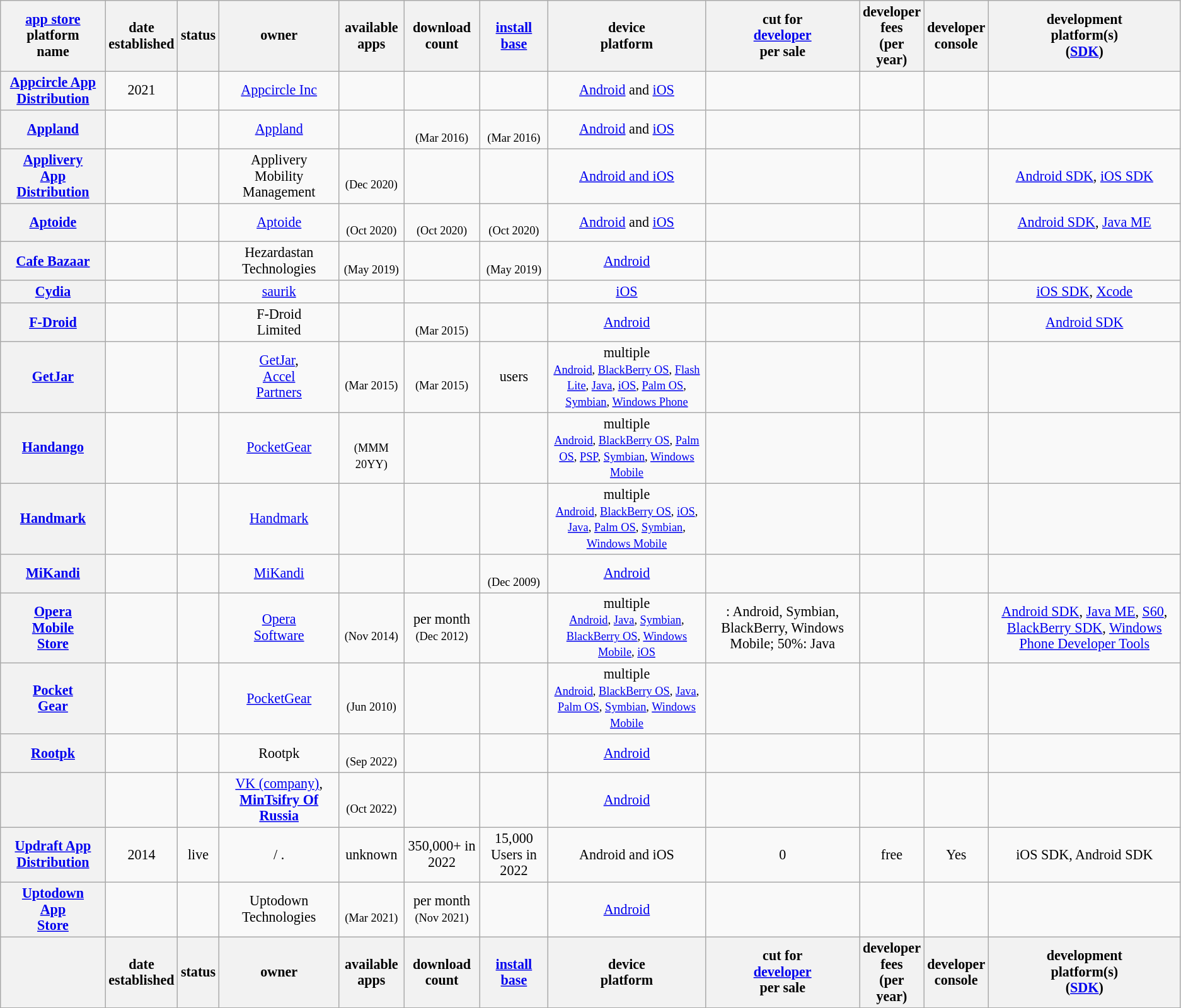<table class="wikitable sortable" style="text-align:center; font-size:92%">
<tr>
<th><a href='#'>app store</a><br>platform<br>name</th>
<th>date<br>established</th>
<th>status</th>
<th>owner</th>
<th>available<br>apps</th>
<th>download<br>count</th>
<th><a href='#'>install<br>base</a></th>
<th>device<br>platform</th>
<th>cut for<br><a href='#'>developer</a><br>per sale</th>
<th>developer<br>fees<br>(per<br>year)</th>
<th>developer<br>console</th>
<th>development<br>platform(s)<br>(<a href='#'>SDK</a>)</th>
</tr>
<tr>
<th><a href='#'>Appcircle App Distribution</a></th>
<td>2021</td>
<td></td>
<td><a href='#'>Appcircle Inc</a></td>
<td></td>
<td></td>
<td></td>
<td><a href='#'>Android</a> and <a href='#'>iOS</a></td>
<td></td>
<td></td>
<td></td>
<td></td>
</tr>
<tr>
<th><a href='#'>Appland</a></th>
<td></td>
<td></td>
<td><a href='#'>Appland</a></td>
<td><br></td>
<td><br><small>(Mar 2016)</small></td>
<td><br><small>(Mar 2016)</small></td>
<td><a href='#'>Android</a> and <a href='#'>iOS</a></td>
<td></td>
<td></td>
<td></td>
<td></td>
</tr>
<tr>
<th><a href='#'>Applivery<br>App<br>Distribution</a></th>
<td></td>
<td></td>
<td>Applivery<br>Mobility Management</td>
<td><br><small>(Dec 2020)</small><br></td>
<td></td>
<td></td>
<td><a href='#'>Android and iOS</a></td>
<td></td>
<td></td>
<td></td>
<td><a href='#'>Android SDK</a>, <a href='#'>iOS SDK</a></td>
</tr>
<tr>
<th><a href='#'>Aptoide</a></th>
<td></td>
<td></td>
<td><a href='#'>Aptoide</a></td>
<td><br><small>(Oct 2020)</small></td>
<td><br><small>(Oct 2020)</small></td>
<td><br><small>(Oct 2020)</small></td>
<td><a href='#'>Android</a> and <a href='#'>iOS</a></td>
<td></td>
<td></td>
<td></td>
<td><a href='#'>Android SDK</a>, <a href='#'>Java ME</a></td>
</tr>
<tr>
<th><a href='#'>Cafe Bazaar</a></th>
<td></td>
<td></td>
<td>Hezardastan Technologies</td>
<td><br><small>(May 2019)</small><br></td>
<td></td>
<td><br><small>(May 2019)</small> </td>
<td><a href='#'>Android</a></td>
<td></td>
<td></td>
<td></td>
<td></td>
</tr>
<tr>
<th><a href='#'>Cydia</a></th>
<td></td>
<td></td>
<td><a href='#'>saurik</a></td>
<td></td>
<td></td>
<td></td>
<td><a href='#'>iOS</a></td>
<td></td>
<td></td>
<td></td>
<td><a href='#'>iOS SDK</a>, <a href='#'>Xcode</a></td>
</tr>
<tr>
<th><a href='#'>F-Droid</a></th>
<td></td>
<td></td>
<td>F-Droid<br>Limited</td>
<td><br></td>
<td><br><small>(Mar 2015)</small> </td>
<td></td>
<td><a href='#'>Android</a></td>
<td></td>
<td></td>
<td></td>
<td><a href='#'>Android SDK</a></td>
</tr>
<tr>
<th><a href='#'>GetJar</a></th>
<td></td>
<td></td>
<td><a href='#'>GetJar</a>,<br><a href='#'>Accel<br>Partners</a></td>
<td><br><small>(Mar 2015)</small><br></td>
<td><br><small>(Mar 2015)</small><br></td>
<td> users<br></td>
<td>multiple <br><small><a href='#'>Android</a>, <a href='#'>BlackBerry OS</a>, <a href='#'>Flash Lite</a>, <a href='#'>Java</a>, <a href='#'>iOS</a>, <a href='#'>Palm OS</a>, <a href='#'>Symbian</a>, <a href='#'>Windows Phone</a></small></td>
<td></td>
<td><br></td>
<td></td>
<td></td>
</tr>
<tr>
<th><a href='#'>Handango</a></th>
<td></td>
<td></td>
<td><a href='#'>PocketGear</a></td>
<td><br><small>(MMM 20YY)</small><br></td>
<td></td>
<td></td>
<td>multiple <br><small><a href='#'>Android</a>, <a href='#'>BlackBerry OS</a>, <a href='#'>Palm OS</a>, <a href='#'>PSP</a>, <a href='#'>Symbian</a>, <a href='#'>Windows Mobile</a></small></td>
<td></td>
<td></td>
<td></td>
<td></td>
</tr>
<tr>
<th><a href='#'>Handmark</a></th>
<td></td>
<td></td>
<td><a href='#'>Handmark</a></td>
<td></td>
<td></td>
<td></td>
<td>multiple <br><small><a href='#'>Android</a>, <a href='#'>BlackBerry OS</a>, <a href='#'>iOS</a>, <a href='#'>Java</a>, <a href='#'>Palm OS</a>, <a href='#'>Symbian</a>, <a href='#'>Windows Mobile</a></small></td>
<td></td>
<td></td>
<td></td>
<td></td>
</tr>
<tr>
<th><a href='#'>MiKandi</a></th>
<td></td>
<td></td>
<td><a href='#'>MiKandi</a></td>
<td></td>
<td></td>
<td><br><small>(Dec 2009)</small> </td>
<td><a href='#'>Android</a><br></td>
<td></td>
<td></td>
<td></td>
<td></td>
</tr>
<tr>
<th><a href='#'>Opera<br>Mobile<br>Store</a></th>
<td></td>
<td></td>
<td><a href='#'>Opera<br>Software</a></td>
<td><br><small>(Nov 2014)</small><br></td>
<td> per month<br><small>(Dec 2012)</small><br></td>
<td></td>
<td>multiple <br><small><a href='#'>Android</a>, <a href='#'>Java</a>, <a href='#'>Symbian</a>, <a href='#'>BlackBerry OS</a>, <a href='#'>Windows Mobile</a>, <a href='#'>iOS</a></small></td>
<td>: Android, Symbian, BlackBerry, Windows Mobile; 50%: Java </td>
<td><br></td>
<td></td>
<td><a href='#'>Android SDK</a>, <a href='#'>Java ME</a>, <a href='#'>S60</a>, <a href='#'>BlackBerry SDK</a>, <a href='#'>Windows Phone Developer Tools</a></td>
</tr>
<tr>
<th><a href='#'>Pocket<br>Gear</a></th>
<td></td>
<td></td>
<td><a href='#'>PocketGear</a></td>
<td><br><small>(Jun 2010)</small><br></td>
<td></td>
<td></td>
<td>multiple<br><small><a href='#'>Android</a>, <a href='#'>BlackBerry OS</a>, <a href='#'>Java</a>, <a href='#'>Palm OS</a>, <a href='#'>Symbian</a>, <a href='#'>Windows Mobile</a></small></td>
<td></td>
<td></td>
<td></td>
<td></td>
</tr>
<tr>
<th><a href='#'>Rootpk</a></th>
<td></td>
<td></td>
<td>Rootpk</td>
<td><br><small>(Sep 2022)</small></td>
<td></td>
<td></td>
<td><a href='#'>Android</a></td>
<td></td>
<td></td>
<td></td>
<td></td>
</tr>
<tr>
<th></th>
<td></td>
<td></td>
<td><a href='#'>VK (company)</a>, <a href='#'><strong>MinTsifry Of Russia</strong></a></td>
<td><br><small>(Oct 2022)</small></td>
<td></td>
<td></td>
<td><a href='#'>Android</a></td>
<td></td>
<td></td>
<td></td>
<td></td>
</tr>
<tr>
<th><a href='#'>Updraft App Distribution</a></th>
<td>2014</td>
<td>live</td>
<td> / .</td>
<td>unknown</td>
<td>350,000+ in 2022</td>
<td>15,000 Users in 2022</td>
<td>Android and iOS</td>
<td>0</td>
<td>free</td>
<td>Yes</td>
<td>iOS SDK, Android SDK</td>
</tr>
<tr>
<th><a href='#'>Uptodown<br>App<br>Store</a></th>
<td></td>
<td></td>
<td>Uptodown<br>Technologies</td>
<td><br><small>(Mar 2021)</small><br></td>
<td> per month<br><small>(Nov 2021)</small><br></td>
<td></td>
<td><a href='#'>Android</a></td>
<td></td>
<td></td>
<td></td>
<td></td>
</tr>
<tr>
<th></th>
<th>date<br>established</th>
<th>status</th>
<th>owner</th>
<th>available<br>apps</th>
<th>download<br>count</th>
<th><a href='#'>install<br>base</a></th>
<th>device<br>platform</th>
<th>cut for<br><a href='#'>developer</a><br>per sale</th>
<th>developer<br>fees<br>(per<br>year)</th>
<th>developer<br>console</th>
<th>development<br>platform(s)<br>(<a href='#'>SDK</a>)</th>
</tr>
</table>
